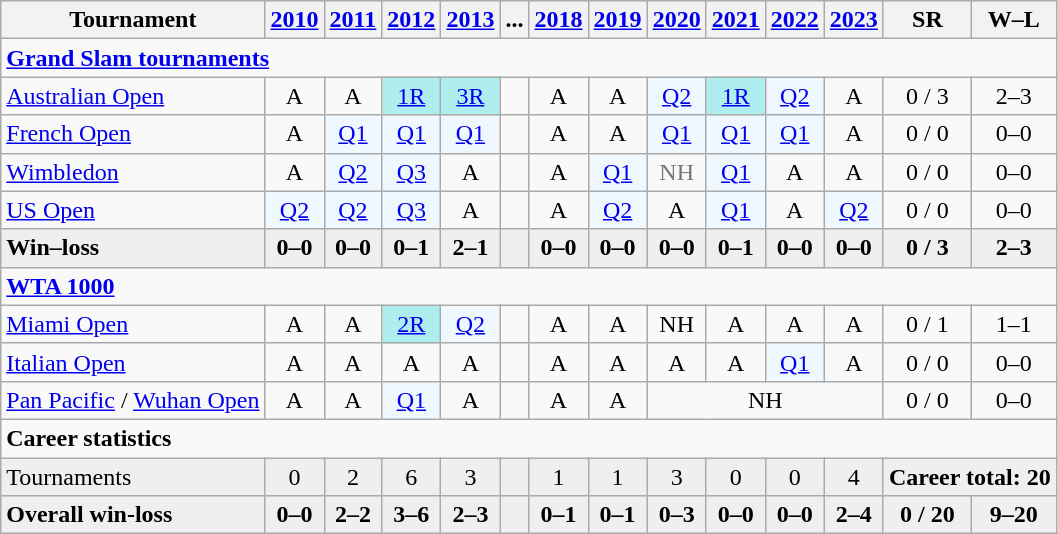<table class="wikitable" style="text-align:center">
<tr>
<th>Tournament</th>
<th><a href='#'>2010</a></th>
<th><a href='#'>2011</a></th>
<th><a href='#'>2012</a></th>
<th><a href='#'>2013</a></th>
<th>...</th>
<th><a href='#'>2018</a></th>
<th><a href='#'>2019</a></th>
<th><a href='#'>2020</a></th>
<th><a href='#'>2021</a></th>
<th><a href='#'>2022</a></th>
<th><a href='#'>2023</a></th>
<th>SR</th>
<th>W–L</th>
</tr>
<tr>
<td colspan="15" align="left"><strong><a href='#'>Grand Slam tournaments</a></strong></td>
</tr>
<tr>
<td align="left"><a href='#'>Australian Open</a></td>
<td>A</td>
<td>A</td>
<td bgcolor="afeeee"><a href='#'>1R</a></td>
<td bgcolor="afeeee"><a href='#'>3R</a></td>
<td></td>
<td>A</td>
<td>A</td>
<td bgcolor="f0f8ff"><a href='#'>Q2</a></td>
<td bgcolor="afeeee"><a href='#'>1R</a></td>
<td bgcolor="f0f8ff"><a href='#'>Q2</a></td>
<td>A</td>
<td>0 / 3</td>
<td>2–3</td>
</tr>
<tr>
<td align="left"><a href='#'>French Open</a></td>
<td>A</td>
<td bgcolor="f0f8ff"><a href='#'>Q1</a></td>
<td bgcolor="f0f8ff"><a href='#'>Q1</a></td>
<td bgcolor="f0f8ff"><a href='#'>Q1</a></td>
<td></td>
<td>A</td>
<td>A</td>
<td bgcolor="f0f8ff"><a href='#'>Q1</a></td>
<td bgcolor="f0f8ff"><a href='#'>Q1</a></td>
<td bgcolor="f0f8ff"><a href='#'>Q1</a></td>
<td>A</td>
<td>0 / 0</td>
<td>0–0</td>
</tr>
<tr>
<td align="left"><a href='#'>Wimbledon</a></td>
<td>A</td>
<td bgcolor="f0f8ff"><a href='#'>Q2</a></td>
<td bgcolor="f0f8ff"><a href='#'>Q3</a></td>
<td>A</td>
<td></td>
<td>A</td>
<td bgcolor="f0f8ff"><a href='#'>Q1</a></td>
<td style="color:#767676">NH</td>
<td bgcolor="f0f8ff"><a href='#'>Q1</a></td>
<td>A</td>
<td>A</td>
<td>0 / 0</td>
<td>0–0</td>
</tr>
<tr>
<td align="left"><a href='#'>US Open</a></td>
<td bgcolor="f0f8ff"><a href='#'>Q2</a></td>
<td bgcolor="f0f8ff"><a href='#'>Q2</a></td>
<td bgcolor="f0f8ff"><a href='#'>Q3</a></td>
<td>A</td>
<td></td>
<td>A</td>
<td bgcolor="f0f8ff"><a href='#'>Q2</a></td>
<td>A</td>
<td bgcolor="f0f8ff"><a href='#'>Q1</a></td>
<td>A</td>
<td bgcolor=f0f8ff><a href='#'>Q2</a></td>
<td>0 / 0</td>
<td>0–0</td>
</tr>
<tr style="background:#efefef;font-weight:bold">
<td align="left">Win–loss</td>
<td>0–0</td>
<td>0–0</td>
<td>0–1</td>
<td>2–1</td>
<td></td>
<td>0–0</td>
<td>0–0</td>
<td>0–0</td>
<td>0–1</td>
<td>0–0</td>
<td>0–0</td>
<td>0 / 3</td>
<td>2–3</td>
</tr>
<tr>
<td colspan="15" align="left"><strong><a href='#'>WTA 1000</a></strong></td>
</tr>
<tr>
<td align=left><a href='#'>Miami Open</a></td>
<td>A</td>
<td>A</td>
<td bgcolor=afeeee><a href='#'>2R</a></td>
<td bgcolor=f0f8ff><a href='#'>Q2</a></td>
<td></td>
<td>A</td>
<td>A</td>
<td>NH</td>
<td>A</td>
<td>A</td>
<td>A</td>
<td>0 / 1</td>
<td>1–1</td>
</tr>
<tr>
<td align=left><a href='#'>Italian Open</a></td>
<td>A</td>
<td>A</td>
<td>A</td>
<td>A</td>
<td></td>
<td>A</td>
<td>A</td>
<td>A</td>
<td>A</td>
<td bgcolor=f0f8ff><a href='#'>Q1</a></td>
<td>A</td>
<td>0 / 0</td>
<td>0–0</td>
</tr>
<tr>
<td align=left><a href='#'>Pan Pacific</a> / <a href='#'>Wuhan Open</a></td>
<td>A</td>
<td>A</td>
<td bgcolor=f0f8ff><a href='#'>Q1</a></td>
<td>A</td>
<td></td>
<td>A</td>
<td>A</td>
<td colspan="4">NH</td>
<td>0 / 0</td>
<td>0–0</td>
</tr>
<tr>
<td colspan="15" align="left"><strong>Career statistics</strong></td>
</tr>
<tr bgcolor=efefef>
<td align=left>Tournaments</td>
<td>0</td>
<td>2</td>
<td>6</td>
<td>3</td>
<td></td>
<td>1</td>
<td>1</td>
<td>3</td>
<td>0</td>
<td>0</td>
<td>4</td>
<td colspan="3"><strong>Career total: 20</strong></td>
</tr>
<tr style="background:#efefef;font-weight:bold">
<td align=left>Overall win-loss</td>
<td>0–0</td>
<td>2–2</td>
<td>3–6</td>
<td>2–3</td>
<td></td>
<td>0–1</td>
<td>0–1</td>
<td>0–3</td>
<td>0–0</td>
<td>0–0</td>
<td>2–4</td>
<td>0 / 20</td>
<td>9–20</td>
</tr>
</table>
